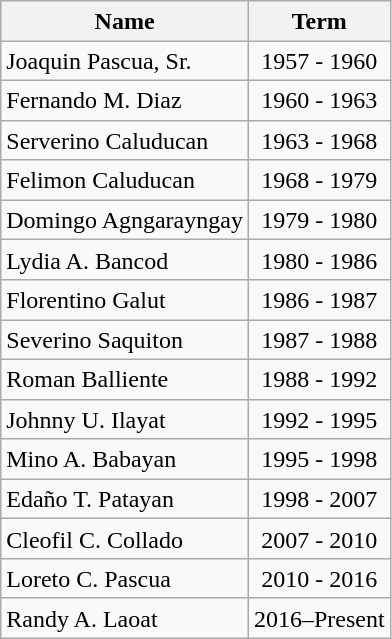<table class="wikitable" style="line-height:1.20em; font-size:100%;">
<tr>
<th>Name</th>
<th>Term</th>
</tr>
<tr>
<td>Joaquin Pascua, Sr.</td>
<td style="text-align:center;">1957 - 1960</td>
</tr>
<tr>
<td>Fernando M. Diaz</td>
<td style="text-align:center;">1960 - 1963</td>
</tr>
<tr>
<td>Serverino Caluducan</td>
<td style="text-align:center;">1963 - 1968</td>
</tr>
<tr>
<td>Felimon Caluducan</td>
<td style="text-align:center;">1968 - 1979</td>
</tr>
<tr>
<td>Domingo Agngarayngay</td>
<td style="text-align:center;">1979 - 1980</td>
</tr>
<tr>
<td>Lydia A. Bancod</td>
<td style="text-align:center;">1980 - 1986</td>
</tr>
<tr>
<td>Florentino Galut</td>
<td style="text-align:center;">1986 - 1987</td>
</tr>
<tr>
<td>Severino Saquiton</td>
<td style="text-align:center;">1987 - 1988</td>
</tr>
<tr>
<td>Roman Balliente</td>
<td style="text-align:center;">1988 - 1992</td>
</tr>
<tr>
<td>Johnny U. Ilayat</td>
<td style="text-align:center;">1992 - 1995</td>
</tr>
<tr>
<td>Mino A. Babayan</td>
<td style="text-align:center;">1995 - 1998</td>
</tr>
<tr>
<td>Edaño T. Patayan</td>
<td style="text-align:center;">1998 - 2007</td>
</tr>
<tr>
<td>Cleofil C. Collado</td>
<td style="text-align:center;">2007 - 2010</td>
</tr>
<tr>
<td>Loreto C. Pascua</td>
<td style="text-align:center;">2010 - 2016</td>
</tr>
<tr>
<td>Randy A. Laoat</td>
<td style="text-align:center;">2016–Present</td>
</tr>
</table>
